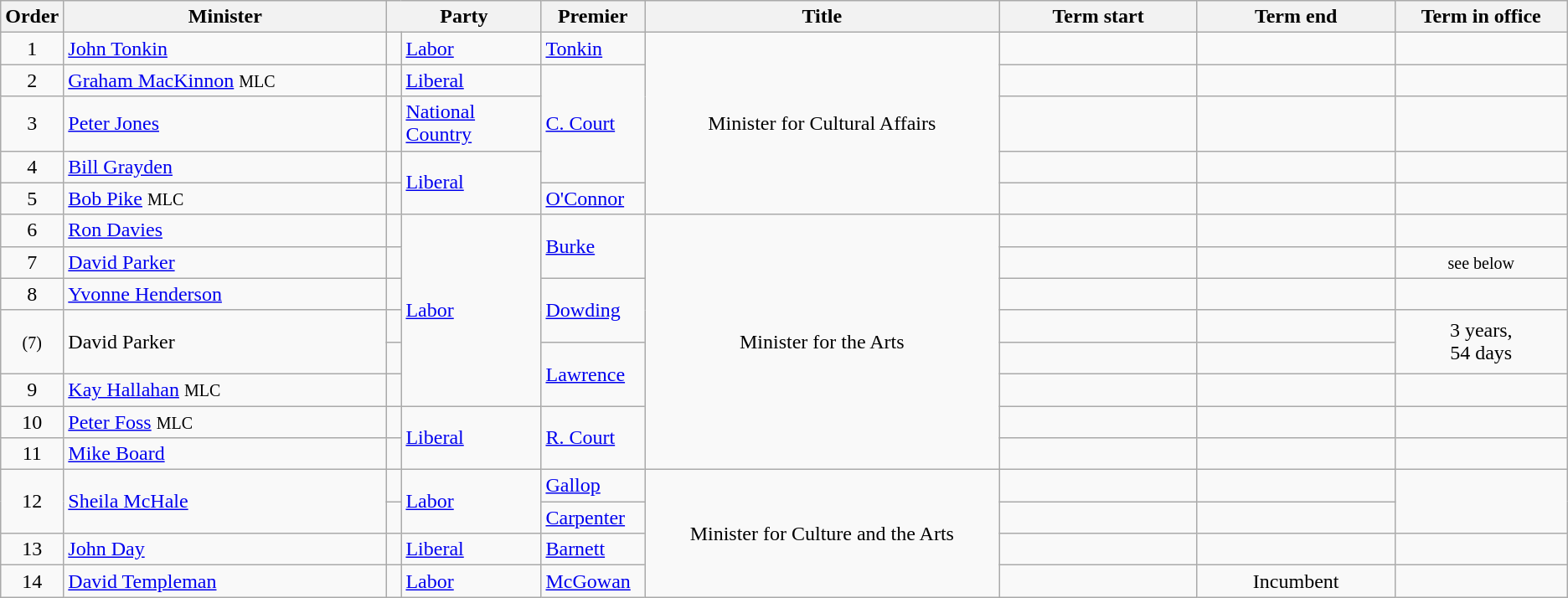<table class="wikitable">
<tr>
<th width=5>Order</th>
<th width=250>Minister</th>
<th width=75 colspan="2">Party</th>
<th width=75>Premier</th>
<th width=275>Title</th>
<th width=150>Term start</th>
<th width=150>Term end</th>
<th width=130>Term in office</th>
</tr>
<tr>
<td align=center>1</td>
<td><a href='#'>John Tonkin</a></td>
<td> </td>
<td><a href='#'>Labor</a></td>
<td><a href='#'>Tonkin</a></td>
<td rowspan="5" align=center>Minister for Cultural Affairs</td>
<td align=center></td>
<td align=center></td>
<td align=center></td>
</tr>
<tr>
<td align=center>2</td>
<td><a href='#'>Graham MacKinnon</a> <small>MLC</small></td>
<td> </td>
<td><a href='#'>Liberal</a></td>
<td rowspan="3"><a href='#'>C. Court</a></td>
<td align=center></td>
<td align=center></td>
<td align=center></td>
</tr>
<tr>
<td align=center>3</td>
<td><a href='#'>Peter Jones</a></td>
<td> </td>
<td><a href='#'>National Country</a></td>
<td align=center></td>
<td align=center></td>
<td align=center></td>
</tr>
<tr>
<td align=center>4</td>
<td><a href='#'>Bill Grayden</a></td>
<td> </td>
<td rowspan="2"><a href='#'>Liberal</a></td>
<td align=center></td>
<td align=center></td>
<td align=center></td>
</tr>
<tr>
<td align=center>5</td>
<td><a href='#'>Bob Pike</a> <small>MLC</small></td>
<td> </td>
<td><a href='#'>O'Connor</a></td>
<td align=center></td>
<td align=center></td>
<td align=center></td>
</tr>
<tr>
<td align=center>6</td>
<td><a href='#'>Ron Davies</a></td>
<td> </td>
<td rowspan="6"><a href='#'>Labor</a></td>
<td rowspan="2"><a href='#'>Burke</a></td>
<td rowspan="8" align=center>Minister for the Arts</td>
<td align=center></td>
<td align=center></td>
<td align=center></td>
</tr>
<tr>
<td align=center>7</td>
<td><a href='#'>David Parker</a></td>
<td> </td>
<td align=center></td>
<td align=center></td>
<td align=center><small>see below</small></td>
</tr>
<tr>
<td align=center>8</td>
<td><a href='#'>Yvonne Henderson</a></td>
<td> </td>
<td rowspan="2"><a href='#'>Dowding</a></td>
<td align=center></td>
<td align=center></td>
<td align=center></td>
</tr>
<tr>
<td rowspan="2" align=center><small>(7)</small></td>
<td rowspan="2">David Parker</td>
<td> </td>
<td align=center></td>
<td align=center></td>
<td rowspan="2" align=center>3 years,<br>54 days</td>
</tr>
<tr>
<td> </td>
<td rowspan="2"><a href='#'>Lawrence</a></td>
<td align=center></td>
<td align=center></td>
</tr>
<tr>
<td align=center>9</td>
<td><a href='#'>Kay Hallahan</a> <small>MLC</small></td>
<td> </td>
<td align=center></td>
<td align=center></td>
<td align=center></td>
</tr>
<tr>
<td align=center>10</td>
<td><a href='#'>Peter Foss</a> <small>MLC</small></td>
<td> </td>
<td rowspan="2"><a href='#'>Liberal</a></td>
<td rowspan="2"><a href='#'>R. Court</a></td>
<td align=center></td>
<td align=center></td>
<td align=center></td>
</tr>
<tr>
<td align=center>11</td>
<td><a href='#'>Mike Board</a></td>
<td> </td>
<td align=center></td>
<td align=center></td>
<td align=center></td>
</tr>
<tr>
<td rowspan="2" align=center>12</td>
<td rowspan="2"><a href='#'>Sheila McHale</a></td>
<td> </td>
<td rowspan="2"><a href='#'>Labor</a></td>
<td><a href='#'>Gallop</a></td>
<td rowspan="4" align=center>Minister for Culture and the Arts</td>
<td align=center></td>
<td align=center></td>
<td rowspan="2" align=center><strong></strong></td>
</tr>
<tr>
<td> </td>
<td><a href='#'>Carpenter</a></td>
<td align=center></td>
<td align=center></td>
</tr>
<tr>
<td align=center>13</td>
<td><a href='#'>John Day</a></td>
<td> </td>
<td><a href='#'>Liberal</a></td>
<td><a href='#'>Barnett</a></td>
<td align=center></td>
<td align=center></td>
<td align=center></td>
</tr>
<tr>
<td align=center>14</td>
<td><a href='#'>David Templeman</a></td>
<td> </td>
<td><a href='#'>Labor</a></td>
<td><a href='#'>McGowan</a></td>
<td align=center></td>
<td align=center>Incumbent</td>
<td align=center></td>
</tr>
</table>
